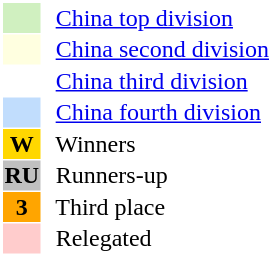<table style="border: 1px solid #ffffff; background-color: #ffffff" cellspacing="1" cellpadding="1">
<tr>
<td bgcolor="#D0F0C0" width="20"></td>
<td bgcolor="#ffffff" align="left">  <a href='#'>China top division</a></td>
</tr>
<tr>
<td bgcolor="#FFFFE0" width="20"></td>
<td bgcolor="#ffffff" align="left">  <a href='#'>China second division</a></td>
</tr>
<tr>
<th bgcolor="#ffffff" width="20"></th>
<td bgcolor="#ffffff" align="left">  <a href='#'>China third division</a></td>
</tr>
<tr>
<th bgcolor="#c1ddfd" width="20"></th>
<td bgcolor="#ffffff" align="left">  <a href='#'>China fourth division</a></td>
</tr>
<tr>
<th bgcolor="#FFD700" width="20">W</th>
<td bgcolor="#ffffff" align="left">  Winners</td>
</tr>
<tr>
<th bgcolor="#C0C0C0" width="20">RU</th>
<td bgcolor="#ffffff" align="left">  Runners-up</td>
</tr>
<tr>
<th bgcolor="#FFA500" width="20">3</th>
<td bgcolor="#ffffff" align="left">  Third place</td>
</tr>
<tr>
<th bgcolor="#ffcccc" width="20"></th>
<td bgcolor="#ffffff" align="left">  Relegated</td>
</tr>
</table>
